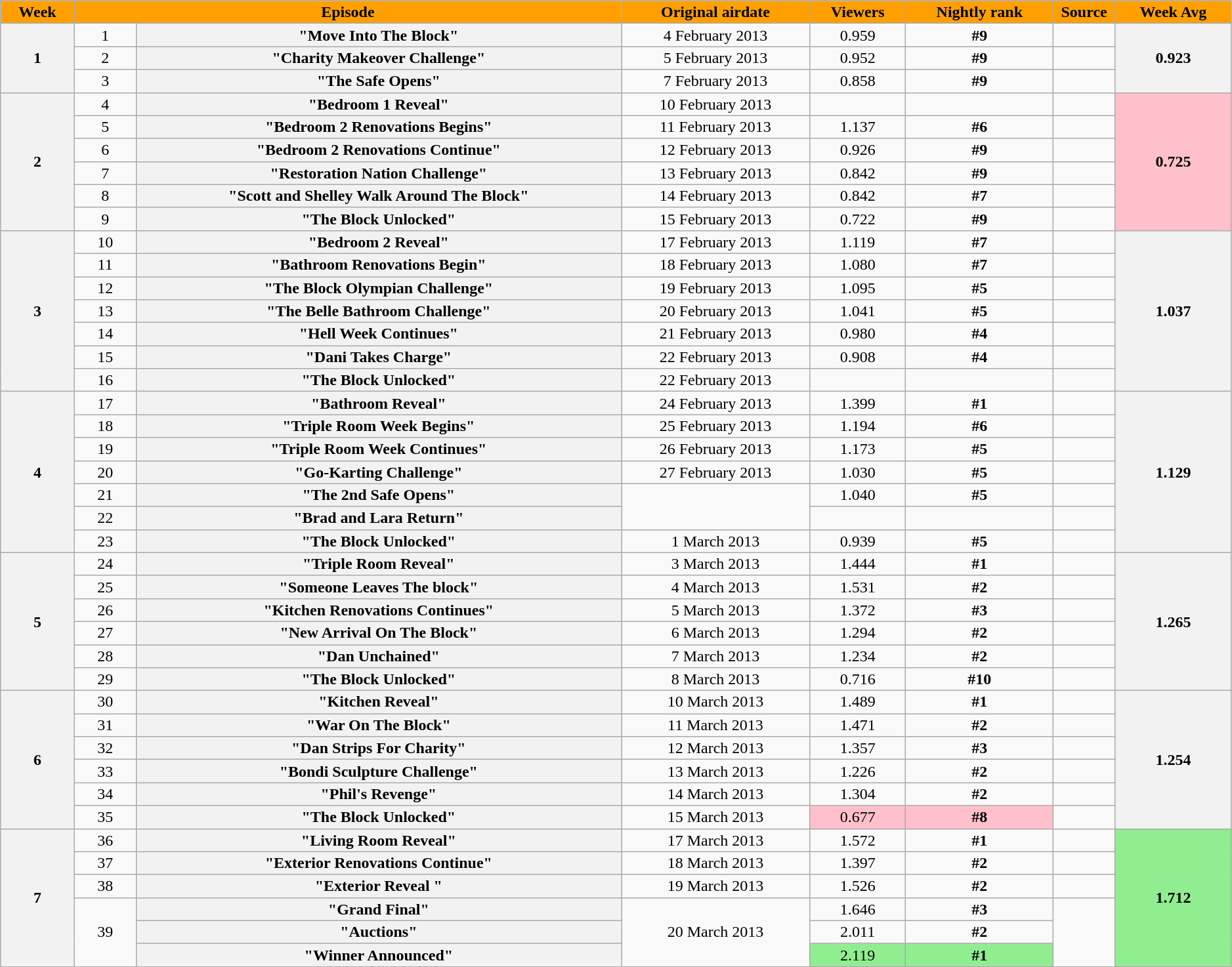<table class="wikitable plainrowheaders" style="text-align:center; line-height:16px; width:99%;">
<tr>
<th scope="col" style="background:#FFA000; color:black;">Week</th>
<th scope="col" style="background:#FFA000; color:black;" colspan="2">Episode</th>
<th scope="col" style="background:#FFA000; color:black;">Original airdate</th>
<th scope="col" style="background:#FFA000; color:black;">Viewers<br><small></small></th>
<th scope="col" style="background:#FFA000; color:black;">Nightly rank</th>
<th scope="col" style="background:#FFA000; color:black; width:05%;">Source</th>
<th scope="col" style="background:#FFA000; color:black;">Week Avg</th>
</tr>
<tr>
<th style="width:06%;" rowspan="3">1</th>
<td style="width:05%;">1</td>
<th scope="row" style="text-align:center"><strong>"Move Into The Block"</strong></th>
<td>4 February 2013</td>
<td>0.959</td>
<td><strong>#9</strong></td>
<td></td>
<th rowspan=3>0.923</th>
</tr>
<tr>
<td style="width:05%;">2</td>
<th scope="row" style="text-align:center"><strong>"Charity Makeover Challenge"</strong></th>
<td>5 February 2013</td>
<td>0.952</td>
<td><strong>#9</strong></td>
<td></td>
</tr>
<tr>
<td style="width:05%;">3</td>
<th scope="row" style="text-align:center"><strong>"The Safe Opens"</strong></th>
<td>7 February 2013</td>
<td>0.858</td>
<td><strong>#9</strong></td>
<td></td>
</tr>
<tr>
<th style="width:06%;" rowspan="6">2</th>
<td style="width:05%;">4</td>
<th scope="row" style="text-align:center"><strong>"Bedroom 1 Reveal"</strong></th>
<td>10 February 2013</td>
<td></td>
<td></td>
<td></td>
<th rowspan=6 style="background:#FFC0CB">0.725</th>
</tr>
<tr>
<td style="width:05%;">5</td>
<th scope="row" style="text-align:center"><strong>"Bedroom 2 Renovations Begins"</strong></th>
<td>11 February 2013</td>
<td>1.137</td>
<td><strong>#6</strong></td>
<td></td>
</tr>
<tr>
<td style="width:05%;">6</td>
<th scope="row" style="text-align:center"><strong>"Bedroom 2 Renovations Continue"</strong></th>
<td>12 February 2013</td>
<td>0.926</td>
<td><strong>#9</strong></td>
<td></td>
</tr>
<tr>
<td style="width:05%;">7</td>
<th scope="row" style="text-align:center"><strong>"Restoration Nation Challenge"</strong></th>
<td>13 February 2013</td>
<td>0.842</td>
<td><strong>#9</strong></td>
<td></td>
</tr>
<tr>
<td style="width:05%;">8</td>
<th scope="row" style="text-align:center"><strong>"Scott and Shelley Walk Around The Block"</strong></th>
<td>14 February 2013</td>
<td>0.842</td>
<td><strong>#7</strong></td>
<td></td>
</tr>
<tr>
<td style="width:05%;">9</td>
<th scope="row" style="text-align:center"><strong>"The Block Unlocked"</strong></th>
<td>15 February 2013</td>
<td>0.722</td>
<td><strong>#9</strong></td>
<td></td>
</tr>
<tr>
<th style="width:06%;" rowspan="7">3</th>
<td style="width:05%;">10</td>
<th scope="row" style="text-align:center"><strong>"Bedroom 2 Reveal"</strong></th>
<td>17 February 2013</td>
<td>1.119</td>
<td><strong>#7</strong></td>
<td></td>
<th rowspan=7>1.037</th>
</tr>
<tr>
<td style="width:05%;">11</td>
<th scope="row" style="text-align:center"><strong>"Bathroom Renovations Begin"</strong></th>
<td>18 February 2013</td>
<td>1.080</td>
<td><strong>#7</strong></td>
<td></td>
</tr>
<tr>
<td style="width:05%;">12</td>
<th scope="row" style="text-align:center"><strong>"The Block Olympian Challenge"</strong></th>
<td>19 February 2013</td>
<td>1.095</td>
<td><strong>#5</strong></td>
<td></td>
</tr>
<tr>
<td style="width:05%;">13</td>
<th scope="row" style="text-align:center"><strong>"The Belle Bathroom Challenge"</strong></th>
<td>20 February 2013</td>
<td>1.041</td>
<td><strong>#5</strong></td>
<td></td>
</tr>
<tr>
<td style="width:05%;">14</td>
<th scope="row" style="text-align:center"><strong>"Hell Week Continues"</strong></th>
<td>21 February 2013</td>
<td>0.980</td>
<td><strong>#4</strong></td>
<td></td>
</tr>
<tr>
<td style="width:05%;">15</td>
<th scope="row" style="text-align:center"><strong>"Dani Takes Charge"</strong></th>
<td>22 February 2013</td>
<td>0.908</td>
<td><strong>#4</strong></td>
<td></td>
</tr>
<tr>
<td style="width:05%;">16</td>
<th scope="row" style="text-align:center"><strong>"The Block Unlocked"</strong></th>
<td>22 February 2013</td>
<td></td>
<td></td>
<td></td>
</tr>
<tr>
<th style="width:06%;" rowspan="7">4</th>
<td style="width:05%;">17</td>
<th scope="row" style="text-align:center"><strong>"Bathroom Reveal"</strong></th>
<td>24 February 2013</td>
<td>1.399</td>
<td><strong>#1</strong></td>
<td></td>
<th rowspan=7>1.129</th>
</tr>
<tr>
<td style="width:05%;">18</td>
<th scope="row" style="text-align:center"><strong>"Triple Room Week Begins"</strong></th>
<td>25 February 2013</td>
<td>1.194</td>
<td><strong>#6</strong></td>
<td></td>
</tr>
<tr>
<td style="width:05%;">19</td>
<th scope="row" style="text-align:center"><strong>"Triple Room Week Continues"</strong></th>
<td>26 February 2013</td>
<td>1.173</td>
<td><strong>#5</strong></td>
<td></td>
</tr>
<tr>
<td style="width:05%;">20</td>
<th scope="row" style="text-align:center"><strong>"Go-Karting Challenge"</strong></th>
<td>27 February 2013</td>
<td>1.030</td>
<td><strong>#5</strong></td>
<td></td>
</tr>
<tr>
<td style="width:05%;">21</td>
<th scope="row" style="text-align:center"><strong>"The 2nd Safe Opens"</strong></th>
<td rowspan="2"></td>
<td>1.040</td>
<td><strong>#5</strong></td>
<td></td>
</tr>
<tr>
<td style="width:05%;">22</td>
<th scope="row" style="text-align:center"><strong>"Brad and Lara Return"</strong></th>
<td></td>
<td></td>
<td></td>
</tr>
<tr>
<td style="width:05%;">23</td>
<th scope="row" style="text-align:center"><strong>"The Block Unlocked"</strong></th>
<td>1 March 2013</td>
<td>0.939</td>
<td><strong>#5</strong></td>
<td></td>
</tr>
<tr>
<th style="width:06%;" rowspan="6">5</th>
<td style="width:05%;">24</td>
<th scope="row" style="text-align:center"><strong>"Triple Room Reveal"</strong></th>
<td>3 March 2013</td>
<td>1.444</td>
<td><strong>#1</strong></td>
<td></td>
<th rowspan=6>1.265</th>
</tr>
<tr>
<td style="width:05%;">25</td>
<th scope="row" style="text-align:center"><strong>"Someone Leaves The block"</strong></th>
<td>4 March 2013</td>
<td>1.531</td>
<td><strong>#2</strong></td>
<td></td>
</tr>
<tr>
<td style="width:05%;">26</td>
<th scope="row" style="text-align:center"><strong>"Kitchen Renovations Continues"</strong></th>
<td>5 March 2013</td>
<td>1.372</td>
<td><strong>#3</strong></td>
<td></td>
</tr>
<tr>
<td style="width:05%;">27</td>
<th scope="row" style="text-align:center"><strong>"New Arrival On The Block"</strong></th>
<td>6 March 2013</td>
<td>1.294</td>
<td><strong>#2</strong></td>
<td></td>
</tr>
<tr>
<td style="width:05%;">28</td>
<th scope="row" style="text-align:center"><strong>"Dan Unchained"</strong></th>
<td>7 March 2013</td>
<td>1.234</td>
<td><strong>#2</strong></td>
<td></td>
</tr>
<tr>
<td style="width:05%;">29</td>
<th scope="row" style="text-align:center"><strong>"The Block Unlocked"</strong></th>
<td>8 March 2013</td>
<td>0.716</td>
<td><strong>#10</strong></td>
<td></td>
</tr>
<tr>
<th style="width:06%;" rowspan="6">6</th>
<td style="width:05%;">30</td>
<th scope="row" style="text-align:center"><strong>"Kitchen Reveal"</strong></th>
<td>10 March 2013</td>
<td>1.489</td>
<td><strong>#1</strong></td>
<td></td>
<th rowspan=6>1.254</th>
</tr>
<tr>
<td style="width:05%;">31</td>
<th scope="row" style="text-align:center"><strong>"War On The Block"</strong></th>
<td>11 March 2013</td>
<td>1.471</td>
<td><strong>#2</strong></td>
<td></td>
</tr>
<tr>
<td style="width:05%;">32</td>
<th scope="row" style="text-align:center"><strong>"Dan Strips For Charity"</strong></th>
<td>12 March 2013</td>
<td>1.357</td>
<td><strong>#3</strong></td>
<td></td>
</tr>
<tr>
<td style="width:05%;">33</td>
<th scope="row" style="text-align:center"><strong>"Bondi Sculpture Challenge"</strong></th>
<td>13 March 2013</td>
<td>1.226</td>
<td><strong>#2</strong></td>
<td></td>
</tr>
<tr>
<td style="width:05%;">34</td>
<th scope="row" style="text-align:center"><strong>"Phil's Revenge"</strong></th>
<td>14 March 2013</td>
<td>1.304</td>
<td><strong>#2</strong></td>
<td></td>
</tr>
<tr>
<td style="width:05%;">35</td>
<th scope="row" style="text-align:center"><strong>"The Block Unlocked"</strong></th>
<td>15 March 2013</td>
<td style="background:#FFC0CB">0.677</td>
<td style="background:#FFC0CB"><strong>#8</strong></td>
<td></td>
</tr>
<tr>
<th style="width:06%;" rowspan="6">7</th>
<td style="width:05%;">36</td>
<th scope="row" style="text-align:center"><strong>"Living Room Reveal"</strong></th>
<td>17 March 2013</td>
<td>1.572</td>
<td><strong>#1</strong></td>
<td></td>
<th rowspan=6 style="background:#90EE90">1.712</th>
</tr>
<tr>
<td style="width:05%;">37</td>
<th scope="row" style="text-align:center"><strong>"Exterior Renovations Continue"</strong></th>
<td>18 March 2013</td>
<td>1.397</td>
<td><strong>#2</strong></td>
<td></td>
</tr>
<tr>
<td style="width:05%;">38</td>
<th scope="row" style="text-align:center"><strong>"Exterior Reveal "</strong></th>
<td>19 March 2013</td>
<td>1.526</td>
<td><strong>#2</strong></td>
<td></td>
</tr>
<tr>
<td style="width:05%;" rowspan="3">39</td>
<th scope="row" style="text-align:center"><strong>"Grand Final"</strong></th>
<td rowspan="3">20 March 2013</td>
<td>1.646</td>
<td><strong>#3</strong></td>
<td rowspan="3"></td>
</tr>
<tr>
<th scope="row" style="text-align:center"><strong>"Auctions"</strong></th>
<td>2.011</td>
<td><strong>#2</strong></td>
</tr>
<tr>
<th scope="row" style="text-align:center"><strong>"Winner Announced"</strong></th>
<td style="background:#90EE90">2.119</td>
<td style="background:#90EE90"><strong>#1</strong></td>
</tr>
</table>
